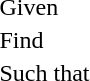<table>
<tr>
<td>Given</td>
<td colspan="2"></td>
</tr>
<tr>
<td>Find</td>
<td colspan="2"></td>
</tr>
<tr>
<td>Such that</td>
</tr>
<tr>
<td></td>
<td></td>
<td></td>
</tr>
<tr>
<td></td>
<td></td>
<td></td>
</tr>
</table>
